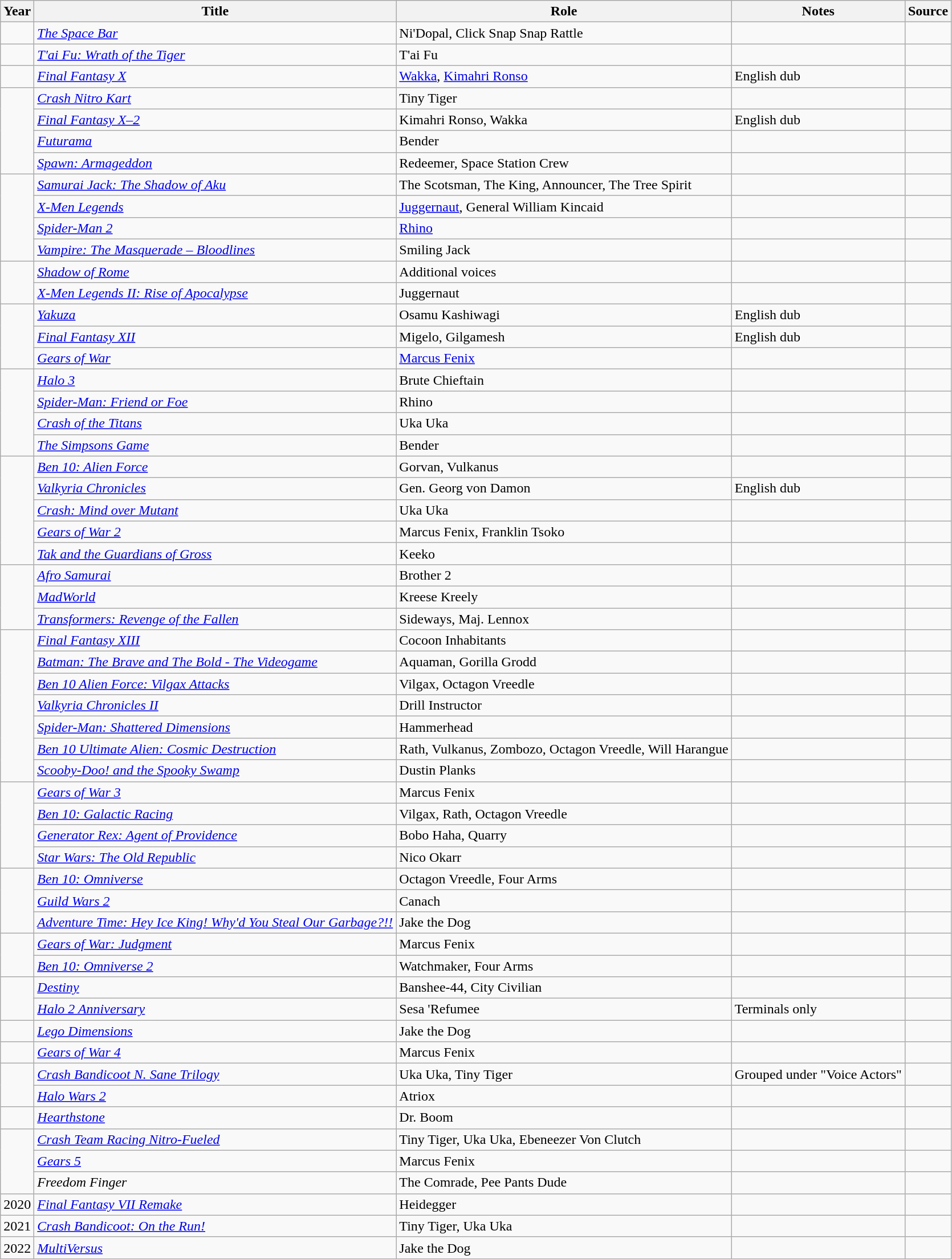<table class="wikitable sortable plainrowheaders">
<tr>
<th>Year</th>
<th>Title</th>
<th>Role</th>
<th class="unsortable">Notes</th>
<th class="unsortable">Source</th>
</tr>
<tr>
<td></td>
<td><em><a href='#'>The Space Bar</a></em></td>
<td>Ni'Dopal, Click Snap Snap Rattle</td>
<td></td>
<td></td>
</tr>
<tr>
<td></td>
<td><em><a href='#'>T'ai Fu: Wrath of the Tiger</a></em></td>
<td>T'ai Fu</td>
<td></td>
<td></td>
</tr>
<tr>
<td></td>
<td><em><a href='#'>Final Fantasy X</a></em></td>
<td><a href='#'>Wakka</a>, <a href='#'>Kimahri Ronso</a></td>
<td>English dub</td>
<td></td>
</tr>
<tr>
<td rowspan=4></td>
<td><em><a href='#'>Crash Nitro Kart</a></em></td>
<td>Tiny Tiger</td>
<td></td>
<td></td>
</tr>
<tr>
<td><em><a href='#'>Final Fantasy X–2</a></em></td>
<td>Kimahri Ronso, Wakka</td>
<td>English dub</td>
<td></td>
</tr>
<tr>
<td><em><a href='#'>Futurama</a></em></td>
<td>Bender</td>
<td></td>
<td></td>
</tr>
<tr>
<td><em><a href='#'>Spawn: Armageddon</a></em></td>
<td>Redeemer, Space Station Crew</td>
<td></td>
<td></td>
</tr>
<tr>
<td rowspan=4></td>
<td><em><a href='#'>Samurai Jack: The Shadow of Aku</a></em></td>
<td>The Scotsman, The King, Announcer, The Tree Spirit</td>
<td></td>
<td></td>
</tr>
<tr>
<td><em><a href='#'>X-Men Legends</a></em></td>
<td><a href='#'>Juggernaut</a>, General William Kincaid</td>
<td></td>
<td></td>
</tr>
<tr>
<td><em><a href='#'>Spider-Man 2</a></em></td>
<td><a href='#'>Rhino</a></td>
<td></td>
<td></td>
</tr>
<tr>
<td><em><a href='#'>Vampire: The Masquerade – Bloodlines</a></em></td>
<td>Smiling Jack</td>
<td></td>
<td></td>
</tr>
<tr>
<td rowspan=2></td>
<td><em><a href='#'>Shadow of Rome</a></em></td>
<td>Additional voices</td>
<td></td>
<td></td>
</tr>
<tr>
<td><em><a href='#'>X-Men Legends II: Rise of Apocalypse</a></em></td>
<td>Juggernaut</td>
<td></td>
<td></td>
</tr>
<tr>
<td rowspan=3></td>
<td><em><a href='#'>Yakuza</a></em></td>
<td>Osamu Kashiwagi</td>
<td>English dub</td>
<td></td>
</tr>
<tr>
<td><em><a href='#'>Final Fantasy XII</a></em></td>
<td>Migelo, Gilgamesh</td>
<td>English dub</td>
<td></td>
</tr>
<tr>
<td><em><a href='#'>Gears of War</a></em></td>
<td><a href='#'>Marcus Fenix</a></td>
<td></td>
<td></td>
</tr>
<tr>
<td rowspan=4></td>
<td><em><a href='#'>Halo 3</a></em></td>
<td>Brute Chieftain</td>
<td></td>
<td></td>
</tr>
<tr>
<td><em><a href='#'>Spider-Man: Friend or Foe</a></em></td>
<td>Rhino</td>
<td></td>
<td></td>
</tr>
<tr>
<td><em><a href='#'>Crash of the Titans</a></em></td>
<td>Uka Uka</td>
<td></td>
<td></td>
</tr>
<tr>
<td><em><a href='#'>The Simpsons Game</a></em></td>
<td>Bender</td>
<td></td>
<td></td>
</tr>
<tr>
<td rowspan=5></td>
<td><em><a href='#'>Ben 10: Alien Force</a></em></td>
<td>Gorvan, Vulkanus</td>
<td></td>
<td></td>
</tr>
<tr>
<td><em><a href='#'>Valkyria Chronicles</a></em></td>
<td>Gen. Georg von Damon</td>
<td>English dub</td>
<td> </td>
</tr>
<tr>
<td><em><a href='#'>Crash: Mind over Mutant</a></em></td>
<td>Uka Uka</td>
<td></td>
<td></td>
</tr>
<tr>
<td><em><a href='#'>Gears of War 2</a></em></td>
<td>Marcus Fenix, Franklin Tsoko</td>
<td></td>
<td></td>
</tr>
<tr>
<td><em><a href='#'>Tak and the Guardians of Gross</a></em></td>
<td>Keeko</td>
<td></td>
<td></td>
</tr>
<tr>
<td rowspan=3></td>
<td><em><a href='#'>Afro Samurai</a></em></td>
<td>Brother 2</td>
<td></td>
<td></td>
</tr>
<tr>
<td><em><a href='#'>MadWorld</a></em></td>
<td>Kreese Kreely</td>
<td></td>
<td></td>
</tr>
<tr>
<td><em><a href='#'>Transformers: Revenge of the Fallen</a></em></td>
<td>Sideways, Maj. Lennox</td>
<td></td>
<td></td>
</tr>
<tr>
<td rowspan=7></td>
<td><em><a href='#'>Final Fantasy XIII</a></em></td>
<td>Cocoon Inhabitants</td>
<td></td>
<td></td>
</tr>
<tr>
<td><em><a href='#'>Batman: The Brave and The Bold - The Videogame</a></em></td>
<td>Aquaman, Gorilla Grodd</td>
<td></td>
<td></td>
</tr>
<tr>
<td><em><a href='#'>Ben 10 Alien Force: Vilgax Attacks</a></em></td>
<td>Vilgax, Octagon Vreedle</td>
<td></td>
<td></td>
</tr>
<tr>
<td><em><a href='#'>Valkyria Chronicles II</a></em></td>
<td>Drill Instructor</td>
<td></td>
<td></td>
</tr>
<tr>
<td><em><a href='#'>Spider-Man: Shattered Dimensions</a></em></td>
<td>Hammerhead</td>
<td></td>
<td></td>
</tr>
<tr>
<td><em><a href='#'>Ben 10 Ultimate Alien: Cosmic Destruction</a></em></td>
<td>Rath, Vulkanus, Zombozo, Octagon Vreedle, Will Harangue</td>
<td></td>
<td></td>
</tr>
<tr>
<td><em><a href='#'>Scooby-Doo! and the Spooky Swamp</a></em></td>
<td>Dustin Planks</td>
<td></td>
<td></td>
</tr>
<tr>
<td rowspan=4></td>
<td><em><a href='#'>Gears of War 3</a></em></td>
<td>Marcus Fenix</td>
<td></td>
<td></td>
</tr>
<tr>
<td><em><a href='#'>Ben 10: Galactic Racing</a></em></td>
<td>Vilgax, Rath, Octagon Vreedle</td>
<td></td>
<td></td>
</tr>
<tr>
<td><em><a href='#'>Generator Rex: Agent of Providence</a></em></td>
<td>Bobo Haha, Quarry</td>
<td></td>
<td></td>
</tr>
<tr>
<td><em><a href='#'>Star Wars: The Old Republic</a></em></td>
<td>Nico Okarr</td>
<td></td>
<td></td>
</tr>
<tr>
<td rowspan=3></td>
<td><em><a href='#'>Ben 10: Omniverse</a></em></td>
<td>Octagon Vreedle, Four Arms</td>
<td></td>
<td></td>
</tr>
<tr>
<td><em><a href='#'>Guild Wars 2</a></em></td>
<td>Canach</td>
<td></td>
<td></td>
</tr>
<tr>
<td><em><a href='#'>Adventure Time: Hey Ice King! Why'd You Steal Our Garbage?!!</a></em></td>
<td>Jake the Dog</td>
<td></td>
<td></td>
</tr>
<tr>
<td rowspan=2></td>
<td><em><a href='#'>Gears of War: Judgment</a></em></td>
<td>Marcus Fenix</td>
<td></td>
<td></td>
</tr>
<tr>
<td><em><a href='#'>Ben 10: Omniverse 2</a></em></td>
<td>Watchmaker, Four Arms</td>
<td></td>
<td></td>
</tr>
<tr>
<td rowspan=2></td>
<td><em><a href='#'>Destiny</a></em></td>
<td>Banshee-44, City Civilian</td>
<td></td>
<td></td>
</tr>
<tr>
<td><em><a href='#'>Halo 2 Anniversary</a></em></td>
<td>Sesa 'Refumee</td>
<td>Terminals only</td>
<td></td>
</tr>
<tr>
<td></td>
<td><em><a href='#'>Lego Dimensions</a></em></td>
<td>Jake the Dog</td>
<td></td>
<td></td>
</tr>
<tr>
<td></td>
<td><em><a href='#'>Gears of War 4</a></em></td>
<td>Marcus Fenix</td>
<td></td>
<td></td>
</tr>
<tr>
<td rowspan=2></td>
<td><em><a href='#'>Crash Bandicoot N. Sane Trilogy</a></em></td>
<td>Uka Uka, Tiny Tiger</td>
<td>Grouped under "Voice Actors"</td>
<td></td>
</tr>
<tr>
<td><em><a href='#'>Halo Wars 2</a></em></td>
<td>Atriox</td>
<td></td>
<td></td>
</tr>
<tr>
<td></td>
<td><em><a href='#'>Hearthstone</a></em></td>
<td>Dr. Boom</td>
<td></td>
<td></td>
</tr>
<tr>
<td rowspan=3></td>
<td><em><a href='#'>Crash Team Racing Nitro-Fueled</a></em></td>
<td>Tiny Tiger, Uka Uka, Ebeneezer Von Clutch</td>
<td></td>
<td></td>
</tr>
<tr>
<td><em><a href='#'>Gears 5</a></em></td>
<td>Marcus Fenix</td>
<td></td>
<td></td>
</tr>
<tr>
<td><em>Freedom Finger</em></td>
<td>The Comrade, Pee Pants Dude</td>
<td></td>
<td></td>
</tr>
<tr>
<td>2020</td>
<td><em><a href='#'>Final Fantasy VII Remake</a></em></td>
<td>Heidegger</td>
<td></td>
<td></td>
</tr>
<tr>
<td>2021</td>
<td><em><a href='#'>Crash Bandicoot: On the Run!</a></em></td>
<td>Tiny Tiger, Uka Uka</td>
<td></td>
<td></td>
</tr>
<tr>
<td>2022</td>
<td><em><a href='#'>MultiVersus</a></em></td>
<td>Jake the Dog</td>
<td></td>
<td></td>
</tr>
</table>
